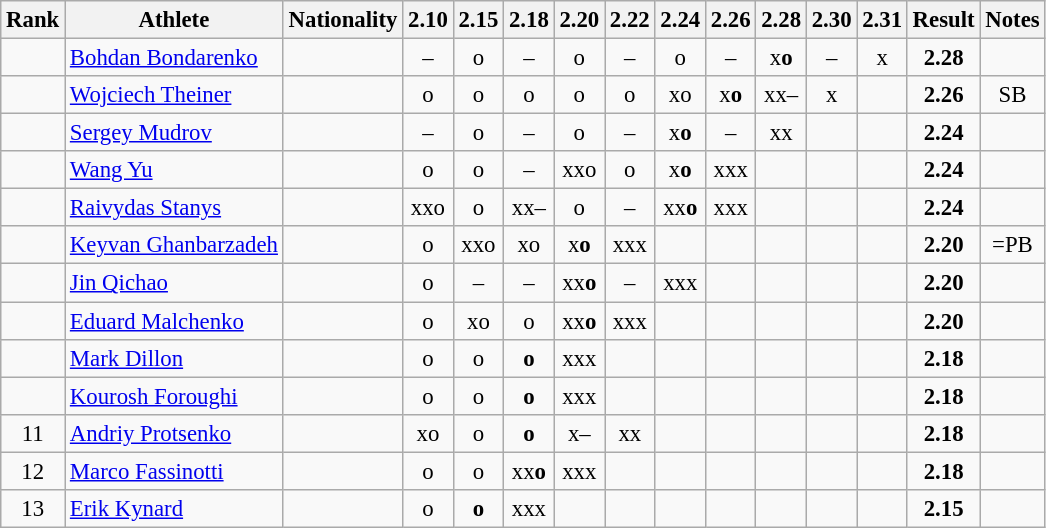<table class="wikitable sortable" style="text-align:center;font-size:95%">
<tr>
<th>Rank</th>
<th>Athlete</th>
<th>Nationality</th>
<th>2.10</th>
<th>2.15</th>
<th>2.18</th>
<th>2.20</th>
<th>2.22</th>
<th>2.24</th>
<th>2.26</th>
<th>2.28</th>
<th>2.30</th>
<th>2.31</th>
<th>Result</th>
<th>Notes</th>
</tr>
<tr>
<td></td>
<td align="left"><a href='#'>Bohdan Bondarenko</a></td>
<td align=left></td>
<td>–</td>
<td>o</td>
<td>–</td>
<td>o</td>
<td>–</td>
<td>o</td>
<td>–</td>
<td>x<strong>o</strong></td>
<td>–</td>
<td>x</td>
<td><strong>2.28</strong></td>
<td></td>
</tr>
<tr>
<td></td>
<td align="left"><a href='#'>Wojciech Theiner</a></td>
<td align=left></td>
<td>o</td>
<td>o</td>
<td>o</td>
<td>o</td>
<td>o</td>
<td>xo</td>
<td>x<strong>o</strong></td>
<td>xx–</td>
<td>x</td>
<td></td>
<td><strong>2.26</strong></td>
<td>SB</td>
</tr>
<tr>
<td></td>
<td align="left"><a href='#'>Sergey Mudrov</a></td>
<td align=left></td>
<td>–</td>
<td>o</td>
<td>–</td>
<td>o</td>
<td>–</td>
<td>x<strong>o</strong></td>
<td>–</td>
<td>xx</td>
<td></td>
<td></td>
<td><strong>2.24</strong></td>
<td></td>
</tr>
<tr>
<td></td>
<td align="left"><a href='#'>Wang Yu</a></td>
<td align=left></td>
<td>o</td>
<td>o</td>
<td>–</td>
<td>xxo</td>
<td>o</td>
<td>x<strong>o</strong></td>
<td>xxx</td>
<td></td>
<td></td>
<td></td>
<td><strong>2.24</strong></td>
<td></td>
</tr>
<tr>
<td></td>
<td align="left"><a href='#'>Raivydas Stanys</a></td>
<td align=left></td>
<td>xxo</td>
<td>o</td>
<td>xx–</td>
<td>o</td>
<td>–</td>
<td>xx<strong>o</strong></td>
<td>xxx</td>
<td></td>
<td></td>
<td></td>
<td><strong>2.24</strong></td>
<td></td>
</tr>
<tr>
<td></td>
<td align="left"><a href='#'>Keyvan Ghanbarzadeh</a></td>
<td align=left></td>
<td>o</td>
<td>xxo</td>
<td>xo</td>
<td>x<strong>o</strong></td>
<td>xxx</td>
<td></td>
<td></td>
<td></td>
<td></td>
<td></td>
<td><strong>2.20</strong></td>
<td>=PB</td>
</tr>
<tr>
<td></td>
<td align="left"><a href='#'>Jin Qichao</a></td>
<td align=left></td>
<td>o</td>
<td>–</td>
<td>–</td>
<td>xx<strong>o</strong></td>
<td>–</td>
<td>xxx</td>
<td></td>
<td></td>
<td></td>
<td></td>
<td><strong>2.20</strong></td>
<td></td>
</tr>
<tr>
<td></td>
<td align="left"><a href='#'>Eduard Malchenko</a></td>
<td align=left></td>
<td>o</td>
<td>xo</td>
<td>o</td>
<td>xx<strong>o</strong></td>
<td>xxx</td>
<td></td>
<td></td>
<td></td>
<td></td>
<td></td>
<td><strong>2.20</strong></td>
<td></td>
</tr>
<tr>
<td></td>
<td align="left"><a href='#'>Mark Dillon</a></td>
<td align=left></td>
<td>o</td>
<td>o</td>
<td><strong>o</strong></td>
<td>xxx</td>
<td></td>
<td></td>
<td></td>
<td></td>
<td></td>
<td></td>
<td><strong>2.18</strong></td>
<td></td>
</tr>
<tr>
<td></td>
<td align="left"><a href='#'>Kourosh Foroughi</a></td>
<td align=left></td>
<td>o</td>
<td>o</td>
<td><strong>o</strong></td>
<td>xxx</td>
<td></td>
<td></td>
<td></td>
<td></td>
<td></td>
<td></td>
<td><strong>2.18</strong></td>
<td></td>
</tr>
<tr>
<td>11</td>
<td align="left"><a href='#'>Andriy Protsenko</a></td>
<td align=left></td>
<td>xo</td>
<td>o</td>
<td><strong>o</strong></td>
<td>x–</td>
<td>xx</td>
<td></td>
<td></td>
<td></td>
<td></td>
<td></td>
<td><strong>2.18</strong></td>
<td></td>
</tr>
<tr>
<td>12</td>
<td align="left"><a href='#'>Marco Fassinotti</a></td>
<td align=left></td>
<td>o</td>
<td>o</td>
<td>xx<strong>o</strong></td>
<td>xxx</td>
<td></td>
<td></td>
<td></td>
<td></td>
<td></td>
<td></td>
<td><strong>2.18</strong></td>
<td></td>
</tr>
<tr>
<td>13</td>
<td align="left"><a href='#'>Erik Kynard</a></td>
<td align=left></td>
<td>o</td>
<td><strong>o</strong></td>
<td>xxx</td>
<td></td>
<td></td>
<td></td>
<td></td>
<td></td>
<td></td>
<td></td>
<td><strong>2.15</strong></td>
<td></td>
</tr>
</table>
